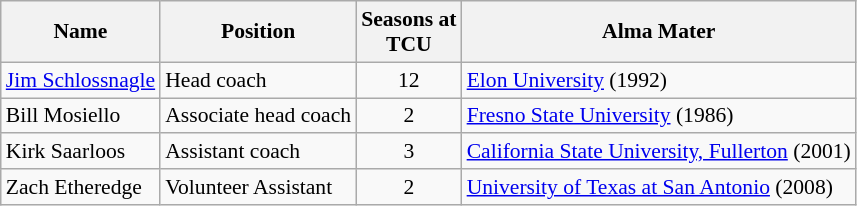<table class="wikitable" border="1" style="font-size:90%;">
<tr>
<th>Name</th>
<th>Position</th>
<th>Seasons at<br>TCU</th>
<th>Alma Mater</th>
</tr>
<tr>
<td><a href='#'>Jim Schlossnagle</a></td>
<td>Head coach</td>
<td align=center>12</td>
<td><a href='#'>Elon University</a> (1992)</td>
</tr>
<tr>
<td>Bill Mosiello</td>
<td>Associate head coach</td>
<td align=center>2</td>
<td><a href='#'>Fresno State University</a> (1986)</td>
</tr>
<tr>
<td>Kirk Saarloos</td>
<td>Assistant coach</td>
<td align=center>3</td>
<td><a href='#'>California State University, Fullerton</a> (2001)</td>
</tr>
<tr>
<td>Zach Etheredge</td>
<td>Volunteer Assistant</td>
<td align=center>2</td>
<td><a href='#'>University of Texas at San Antonio</a> (2008)</td>
</tr>
</table>
